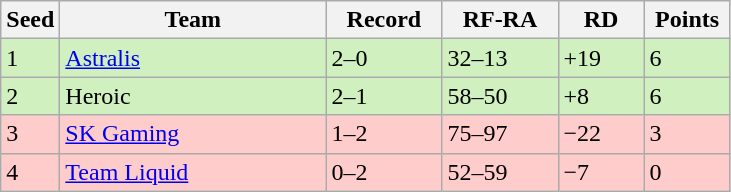<table class="wikitable sortable" style=font-size:100%>
<tr>
<th width=30px>Seed</th>
<th width=170px>Team</th>
<th width=70px>Record</th>
<th width=70px>RF-RA</th>
<th width=50px>RD</th>
<th width=50px>Points</th>
</tr>
<tr style="background: #D0F0C0;">
<td>1</td>
<td><a href='#'>Astralis</a></td>
<td>2–0</td>
<td>32–13</td>
<td>+19</td>
<td>6</td>
</tr>
<tr style="background: #D0F0C0;">
<td>2</td>
<td>Heroic</td>
<td>2–1</td>
<td>58–50</td>
<td>+8</td>
<td>6</td>
</tr>
<tr style="background: #FFCCCC;">
<td>3</td>
<td><a href='#'>SK Gaming</a></td>
<td>1–2</td>
<td>75–97</td>
<td>−22</td>
<td>3</td>
</tr>
<tr style="background: #FFCCCC;">
<td>4</td>
<td><a href='#'>Team Liquid</a></td>
<td>0–2</td>
<td>52–59</td>
<td>−7</td>
<td>0</td>
</tr>
</table>
